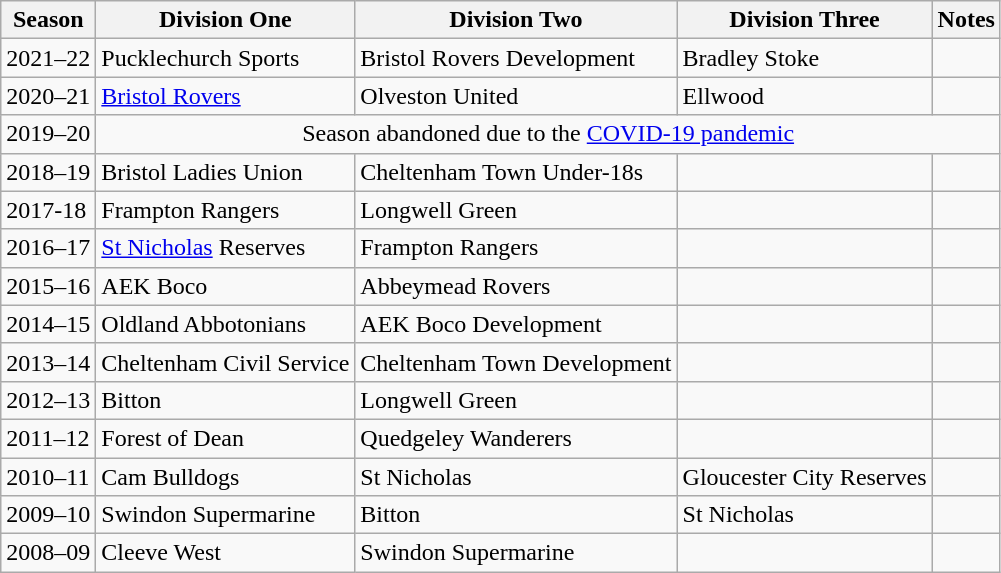<table class=wikitable>
<tr>
<th>Season</th>
<th>Division One</th>
<th>Division Two</th>
<th>Division Three</th>
<th>Notes</th>
</tr>
<tr>
<td>2021–22</td>
<td>Pucklechurch Sports</td>
<td>Bristol Rovers Development</td>
<td>Bradley Stoke</td>
</tr>
<tr>
<td>2020–21</td>
<td><a href='#'>Bristol Rovers</a></td>
<td>Olveston United</td>
<td>Ellwood</td>
<td></td>
</tr>
<tr>
<td>2019–20</td>
<td colspan=4 style="text-align:center;">Season abandoned due to the <a href='#'>COVID-19 pandemic</a></td>
</tr>
<tr>
<td>2018–19</td>
<td>Bristol Ladies Union</td>
<td>Cheltenham Town Under-18s</td>
<td></td>
<td></td>
</tr>
<tr>
<td>2017-18</td>
<td>Frampton Rangers</td>
<td>Longwell Green</td>
<td></td>
<td></td>
</tr>
<tr>
<td>2016–17</td>
<td><a href='#'>St Nicholas</a> Reserves</td>
<td>Frampton Rangers</td>
<td></td>
<td></td>
</tr>
<tr>
<td>2015–16</td>
<td>AEK Boco</td>
<td>Abbeymead Rovers</td>
<td></td>
<td></td>
</tr>
<tr>
<td>2014–15</td>
<td>Oldland Abbotonians</td>
<td>AEK Boco Development</td>
<td></td>
<td></td>
</tr>
<tr>
<td>2013–14</td>
<td>Cheltenham Civil Service</td>
<td>Cheltenham Town Development</td>
<td></td>
<td></td>
</tr>
<tr>
<td>2012–13</td>
<td>Bitton</td>
<td>Longwell Green</td>
<td></td>
<td></td>
</tr>
<tr>
<td>2011–12</td>
<td>Forest of Dean</td>
<td>Quedgeley Wanderers</td>
<td></td>
<td></td>
</tr>
<tr>
<td>2010–11</td>
<td>Cam Bulldogs</td>
<td>St Nicholas</td>
<td>Gloucester City Reserves</td>
<td></td>
</tr>
<tr>
<td>2009–10</td>
<td>Swindon Supermarine</td>
<td>Bitton</td>
<td>St Nicholas</td>
<td></td>
</tr>
<tr>
<td>2008–09</td>
<td>Cleeve West</td>
<td>Swindon Supermarine</td>
<td></td>
<td></td>
</tr>
</table>
